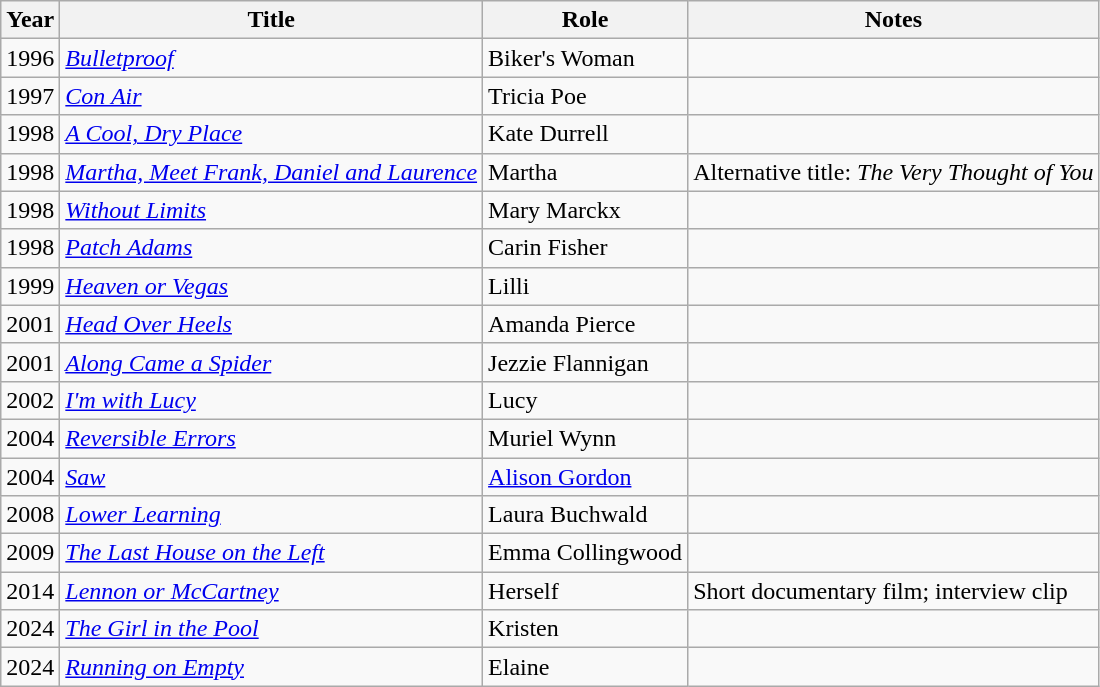<table class="wikitable sortable">
<tr>
<th>Year</th>
<th>Title</th>
<th>Role</th>
<th>Notes</th>
</tr>
<tr>
<td>1996</td>
<td><em><a href='#'>Bulletproof</a></em></td>
<td>Biker's Woman</td>
<td></td>
</tr>
<tr>
<td>1997</td>
<td><em><a href='#'>Con Air</a></em></td>
<td>Tricia Poe</td>
<td></td>
</tr>
<tr>
<td>1998</td>
<td><em><a href='#'>A Cool, Dry Place</a></em></td>
<td>Kate Durrell</td>
<td></td>
</tr>
<tr>
<td>1998</td>
<td><em><a href='#'>Martha, Meet Frank, Daniel and Laurence</a></em></td>
<td>Martha</td>
<td>Alternative title: <em>The Very Thought of You</em></td>
</tr>
<tr>
<td>1998</td>
<td><em><a href='#'>Without Limits</a></em></td>
<td>Mary Marckx</td>
<td></td>
</tr>
<tr>
<td>1998</td>
<td><em><a href='#'>Patch Adams</a></em></td>
<td>Carin Fisher</td>
<td></td>
</tr>
<tr>
<td>1999</td>
<td><em><a href='#'>Heaven or Vegas</a></em></td>
<td>Lilli</td>
<td></td>
</tr>
<tr>
<td>2001</td>
<td><em><a href='#'>Head Over Heels</a></em></td>
<td>Amanda Pierce</td>
<td></td>
</tr>
<tr>
<td>2001</td>
<td><em><a href='#'>Along Came a Spider</a></em></td>
<td>Jezzie Flannigan</td>
<td></td>
</tr>
<tr>
<td>2002</td>
<td><em><a href='#'>I'm with Lucy</a></em></td>
<td>Lucy</td>
<td></td>
</tr>
<tr>
<td>2004</td>
<td><em><a href='#'> Reversible Errors</a></em></td>
<td>Muriel Wynn</td>
<td></td>
</tr>
<tr>
<td>2004</td>
<td><em><a href='#'>Saw</a></em></td>
<td><a href='#'>Alison Gordon</a></td>
<td></td>
</tr>
<tr>
<td>2008</td>
<td><em><a href='#'>Lower Learning</a></em></td>
<td>Laura Buchwald</td>
<td></td>
</tr>
<tr>
<td>2009</td>
<td><em><a href='#'>The Last House on the Left</a></em></td>
<td>Emma Collingwood</td>
<td></td>
</tr>
<tr>
<td>2014</td>
<td><em><a href='#'>Lennon or McCartney</a></em></td>
<td>Herself</td>
<td>Short documentary film; interview clip</td>
</tr>
<tr>
<td>2024</td>
<td><em><a href='#'>The Girl in the Pool</a></em></td>
<td>Kristen</td>
<td></td>
</tr>
<tr>
<td>2024</td>
<td><em><a href='#'>Running on Empty</a></em></td>
<td>Elaine</td>
<td></td>
</tr>
</table>
